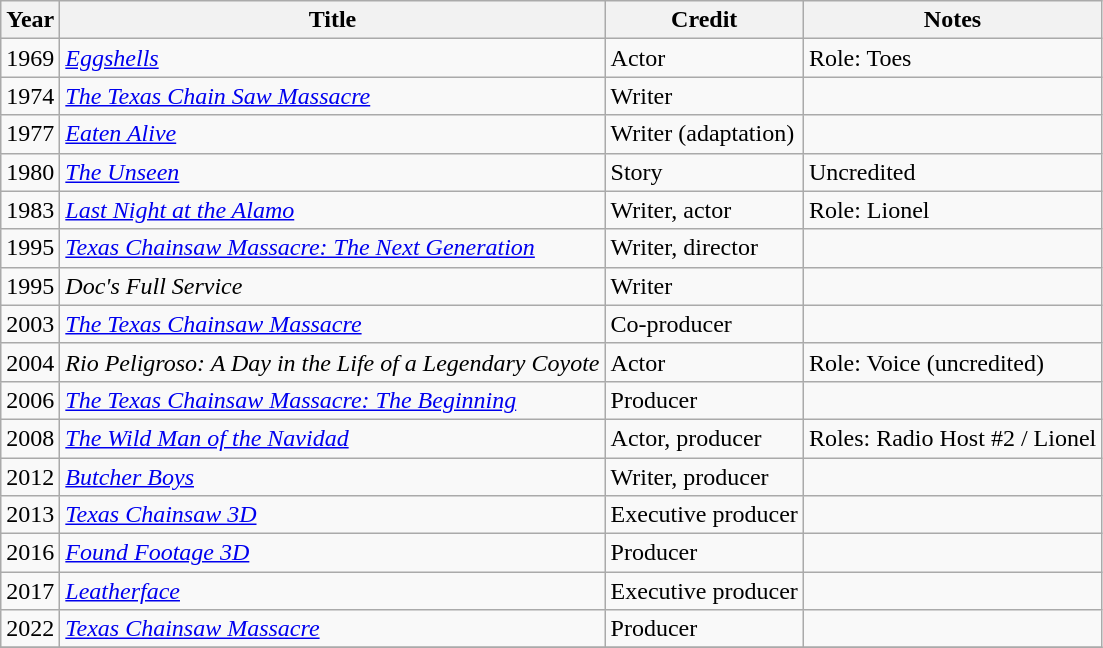<table class="wikitable sortable">
<tr>
<th>Year</th>
<th>Title</th>
<th>Credit</th>
<th>Notes</th>
</tr>
<tr>
<td>1969</td>
<td><em><a href='#'>Eggshells</a></em></td>
<td>Actor</td>
<td>Role: Toes</td>
</tr>
<tr>
<td>1974</td>
<td><em><a href='#'>The Texas Chain Saw Massacre</a></em></td>
<td>Writer</td>
<td></td>
</tr>
<tr>
<td>1977</td>
<td><em><a href='#'>Eaten Alive</a></em></td>
<td>Writer (adaptation)</td>
<td></td>
</tr>
<tr>
<td>1980</td>
<td><em><a href='#'>The Unseen</a></em></td>
<td>Story</td>
<td>Uncredited</td>
</tr>
<tr>
<td>1983</td>
<td><em><a href='#'>Last Night at the Alamo</a></em></td>
<td>Writer, actor</td>
<td>Role: Lionel</td>
</tr>
<tr>
<td>1995</td>
<td><em><a href='#'>Texas Chainsaw Massacre: The Next Generation</a></em></td>
<td>Writer, director</td>
<td></td>
</tr>
<tr>
<td>1995</td>
<td><em>Doc's Full Service </em></td>
<td>Writer</td>
<td></td>
</tr>
<tr>
<td>2003</td>
<td><em><a href='#'>The Texas Chainsaw Massacre</a></em></td>
<td>Co-producer</td>
<td></td>
</tr>
<tr>
<td>2004</td>
<td><em>Rio Peligroso: A Day in the Life of a Legendary Coyote</em></td>
<td>Actor</td>
<td>Role: Voice (uncredited)</td>
</tr>
<tr>
<td>2006</td>
<td><em><a href='#'>The Texas Chainsaw Massacre: The Beginning</a></em></td>
<td>Producer</td>
<td></td>
</tr>
<tr>
<td>2008</td>
<td><em><a href='#'>The Wild Man of the Navidad</a></em></td>
<td>Actor, producer</td>
<td>Roles: Radio Host #2 / Lionel</td>
</tr>
<tr>
<td>2012</td>
<td><em><a href='#'>Butcher Boys</a></em></td>
<td>Writer, producer</td>
<td></td>
</tr>
<tr>
<td>2013</td>
<td><em><a href='#'>Texas Chainsaw 3D</a></em></td>
<td>Executive producer</td>
<td></td>
</tr>
<tr>
<td>2016</td>
<td><em><a href='#'>Found Footage 3D</a></em></td>
<td>Producer</td>
<td></td>
</tr>
<tr>
<td>2017</td>
<td><em><a href='#'>Leatherface</a></em></td>
<td>Executive producer</td>
<td></td>
</tr>
<tr>
<td>2022</td>
<td><em><a href='#'>Texas Chainsaw Massacre</a></em></td>
<td>Producer</td>
<td></td>
</tr>
<tr>
</tr>
</table>
